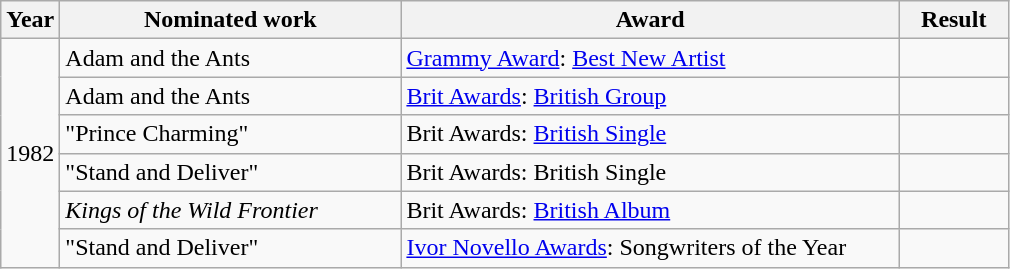<table class="wikitable">
<tr>
<th>Year</th>
<th style="width:220px;">Nominated work</th>
<th style="width:325px;">Award</th>
<th width="65">Result</th>
</tr>
<tr>
<td rowspan="6">1982</td>
<td>Adam and the Ants</td>
<td><a href='#'>Grammy Award</a>: <a href='#'>Best New Artist</a></td>
<td></td>
</tr>
<tr>
<td>Adam and the Ants</td>
<td><a href='#'>Brit Awards</a>: <a href='#'>British Group</a></td>
<td></td>
</tr>
<tr>
<td>"Prince Charming"</td>
<td>Brit Awards: <a href='#'>British Single</a></td>
<td></td>
</tr>
<tr>
<td>"Stand and Deliver"</td>
<td>Brit Awards: British Single</td>
<td></td>
</tr>
<tr>
<td><em>Kings of the Wild Frontier</em></td>
<td>Brit Awards: <a href='#'>British Album</a></td>
<td></td>
</tr>
<tr>
<td>"Stand and Deliver"</td>
<td><a href='#'>Ivor Novello Awards</a>: Songwriters of the Year</td>
<td></td>
</tr>
</table>
